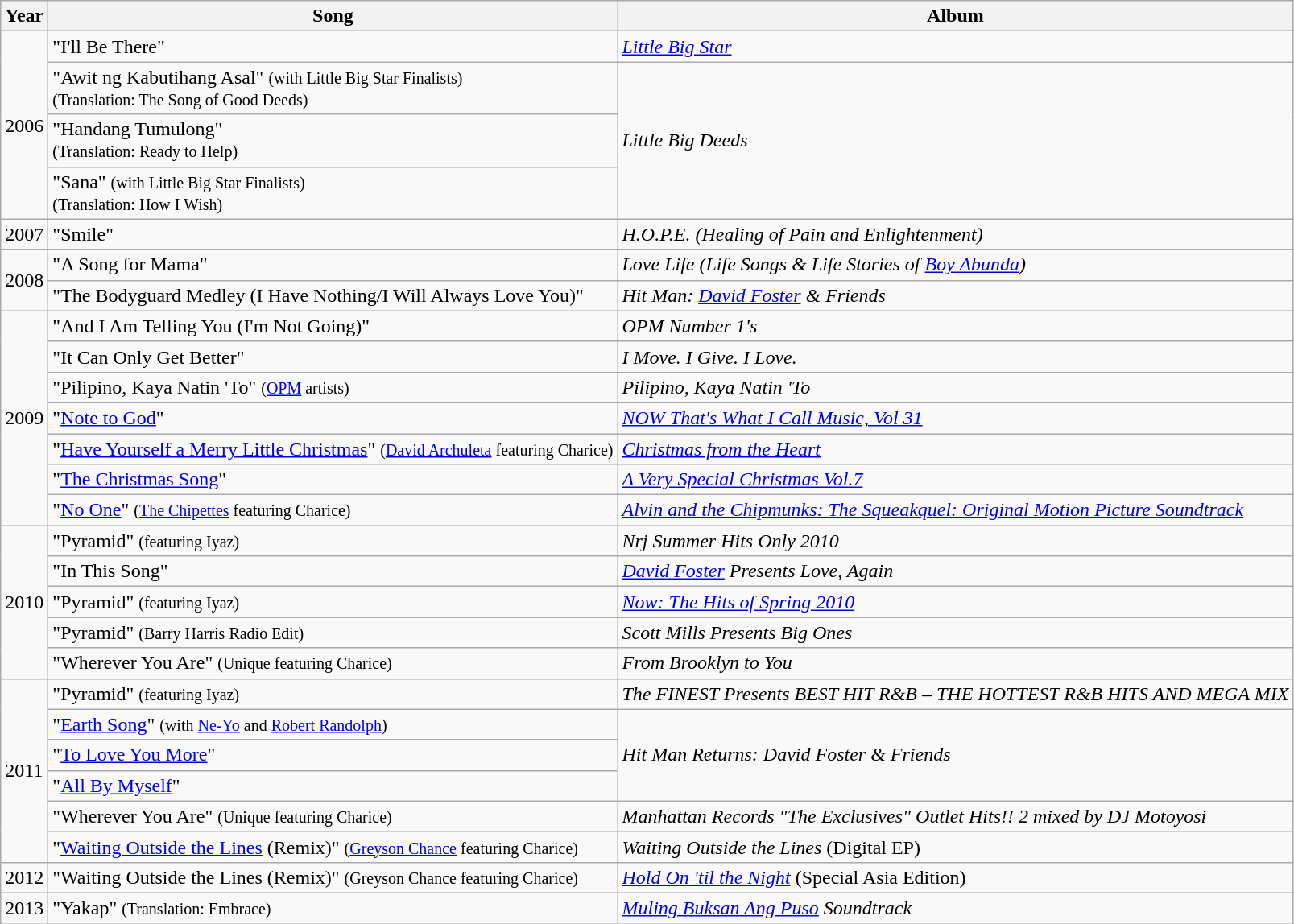<table class="wikitable">
<tr>
<th>Year</th>
<th>Song</th>
<th>Album</th>
</tr>
<tr>
<td rowspan=4>2006</td>
<td>"I'll Be There"</td>
<td><em><a href='#'>Little Big Star</a></em></td>
</tr>
<tr>
<td>"Awit ng Kabutihang Asal" <small>(with Little Big Star Finalists)<br>(Translation: The Song of Good Deeds)</small></td>
<td rowspan=3><em>Little Big Deeds</em></td>
</tr>
<tr>
<td>"Handang Tumulong"<br><small> (Translation: Ready to Help)</small></td>
</tr>
<tr>
<td>"Sana" <small>(with Little Big Star Finalists)<br>(Translation: How I Wish)</small></td>
</tr>
<tr>
<td>2007</td>
<td>"Smile"</td>
<td><em>H.O.P.E. (Healing of Pain and Enlightenment)</em></td>
</tr>
<tr>
<td rowspan=2>2008</td>
<td>"A Song for Mama"</td>
<td><em>Love Life (Life Songs & Life Stories of <a href='#'>Boy Abunda</a>)</em></td>
</tr>
<tr>
<td>"The Bodyguard Medley (I Have Nothing/I Will Always Love You)"</td>
<td><em>Hit Man: <a href='#'>David Foster</a> & Friends</em></td>
</tr>
<tr>
<td rowspan=7>2009</td>
<td>"And I Am Telling You (I'm Not Going)"</td>
<td><em>OPM Number 1's</em></td>
</tr>
<tr>
<td>"It Can Only Get Better"</td>
<td><em>I Move. I Give. I Love.</em></td>
</tr>
<tr>
<td>"Pilipino, Kaya Natin 'To" <small>(<a href='#'>OPM</a> artists)</small></td>
<td><em>Pilipino, Kaya Natin 'To</em></td>
</tr>
<tr>
<td>"<a href='#'>Note to God</a>"</td>
<td><em><a href='#'>NOW That's What I Call Music, Vol 31</a></em></td>
</tr>
<tr>
<td>"<a href='#'>Have Yourself a Merry Little Christmas</a>" <small>(<a href='#'>David Archuleta</a> featuring Charice)</small></td>
<td><em><a href='#'>Christmas from the Heart</a></em></td>
</tr>
<tr>
<td>"<a href='#'>The Christmas Song</a>"</td>
<td><em><a href='#'>A Very Special Christmas Vol.7</a></em></td>
</tr>
<tr>
<td>"<a href='#'>No One</a>" <small>(<a href='#'>The Chipettes</a> featuring Charice)</small></td>
<td><em><a href='#'>Alvin and the Chipmunks: The Squeakquel: Original Motion Picture Soundtrack</a></em></td>
</tr>
<tr>
<td rowspan=5>2010</td>
<td>"Pyramid" <small>(featuring Iyaz)</small></td>
<td><em>Nrj Summer Hits Only 2010</em></td>
</tr>
<tr>
<td>"In This Song"</td>
<td><em><a href='#'>David Foster</a> Presents Love, Again</em></td>
</tr>
<tr>
<td>"Pyramid" <small>(featuring Iyaz)</small></td>
<td><em><a href='#'>Now: The Hits of Spring 2010</a></em></td>
</tr>
<tr>
<td>"Pyramid" <small>(Barry Harris Radio Edit)</small></td>
<td><em>Scott Mills Presents Big Ones</em></td>
</tr>
<tr>
<td>"Wherever You Are" <small>(Unique featuring Charice)</small></td>
<td><em>From Brooklyn to You</em></td>
</tr>
<tr>
<td rowspan=6>2011</td>
<td>"Pyramid" <small>(featuring Iyaz)</small></td>
<td><em>The FINEST Presents BEST HIT R&B – THE HOTTEST R&B HITS AND MEGA MIX</em></td>
</tr>
<tr>
<td>"<a href='#'>Earth Song</a>" <small>(with <a href='#'>Ne-Yo</a> and <a href='#'>Robert Randolph</a>)</small></td>
<td rowspan=3><em>Hit Man Returns: David Foster & Friends</em></td>
</tr>
<tr>
<td>"<a href='#'>To Love You More</a>"</td>
</tr>
<tr>
<td>"<a href='#'>All By Myself</a>"</td>
</tr>
<tr>
<td>"Wherever You Are" <small>(Unique featuring Charice)</small></td>
<td><em>Manhattan Records "The Exclusives" Outlet Hits!! 2 mixed by DJ Motoyosi</em></td>
</tr>
<tr>
<td>"<a href='#'>Waiting Outside the Lines</a> (Remix)" <small>(<a href='#'>Greyson Chance</a> featuring Charice)</small></td>
<td><em>Waiting Outside the Lines</em> (Digital EP)</td>
</tr>
<tr>
<td>2012</td>
<td>"Waiting Outside the Lines (Remix)" <small>(Greyson Chance featuring Charice)</small></td>
<td><em><a href='#'>Hold On 'til the Night</a></em> (Special Asia Edition)</td>
</tr>
<tr>
<td>2013</td>
<td>"Yakap" <small> (Translation: Embrace)</small></td>
<td><em><a href='#'>Muling Buksan Ang Puso</a> Soundtrack</em></td>
</tr>
</table>
